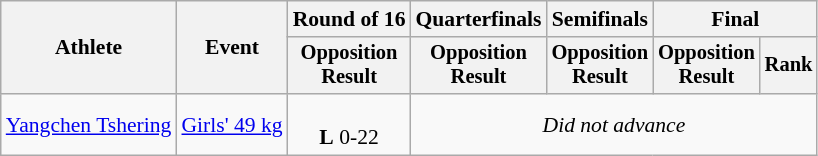<table class="wikitable" style="text-align:center;font-size:90%">
<tr>
<th rowspan=2>Athlete</th>
<th rowspan=2>Event</th>
<th>Round of 16</th>
<th>Quarterfinals</th>
<th>Semifinals</th>
<th colspan=2>Final</th>
</tr>
<tr style="font-size:95%">
<th>Opposition<br>Result</th>
<th>Opposition<br>Result</th>
<th>Opposition<br>Result</th>
<th>Opposition<br>Result</th>
<th>Rank</th>
</tr>
<tr>
<td align=left><a href='#'>Yangchen Tshering</a></td>
<td align=left><a href='#'>Girls'  49 kg</a></td>
<td><br> <strong>L</strong> 0-22</td>
<td Colspan=4><em>Did not advance</em></td>
</tr>
</table>
